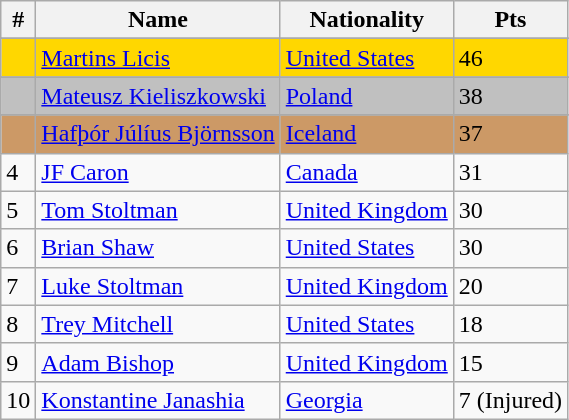<table class="wikitable">
<tr>
<th>#</th>
<th>Name</th>
<th>Nationality</th>
<th>Pts</th>
</tr>
<tr>
</tr>
<tr style="background:gold;">
<td></td>
<td><a href='#'>Martins Licis</a></td>
<td> <a href='#'>United States</a></td>
<td>46</td>
</tr>
<tr>
</tr>
<tr style="background:silver;">
<td></td>
<td><a href='#'>Mateusz Kieliszkowski</a></td>
<td> <a href='#'>Poland</a></td>
<td>38</td>
</tr>
<tr>
</tr>
<tr style="background:#c96;">
<td></td>
<td><a href='#'>Hafþór Júlíus Björnsson</a></td>
<td> <a href='#'>Iceland</a></td>
<td>37</td>
</tr>
<tr>
<td>4</td>
<td><a href='#'>JF Caron</a></td>
<td> <a href='#'>Canada</a></td>
<td>31</td>
</tr>
<tr>
<td>5</td>
<td><a href='#'>Tom Stoltman</a></td>
<td> <a href='#'>United Kingdom</a></td>
<td>30</td>
</tr>
<tr>
<td>6</td>
<td><a href='#'>Brian Shaw</a></td>
<td> <a href='#'>United States</a></td>
<td>30</td>
</tr>
<tr>
<td>7</td>
<td><a href='#'>Luke Stoltman</a></td>
<td> <a href='#'>United Kingdom</a></td>
<td>20</td>
</tr>
<tr>
<td>8</td>
<td><a href='#'>Trey Mitchell</a></td>
<td> <a href='#'>United States</a></td>
<td>18</td>
</tr>
<tr>
<td>9</td>
<td><a href='#'>Adam Bishop</a></td>
<td> <a href='#'>United Kingdom</a></td>
<td>15</td>
</tr>
<tr>
<td>10</td>
<td><a href='#'>Konstantine Janashia</a></td>
<td> <a href='#'>Georgia</a></td>
<td>7 (Injured)</td>
</tr>
</table>
